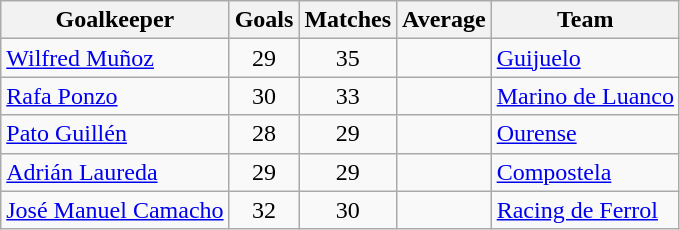<table class="wikitable sortable">
<tr>
<th>Goalkeeper</th>
<th>Goals</th>
<th>Matches</th>
<th>Average</th>
<th>Team</th>
</tr>
<tr>
<td><a href='#'>Wilfred Muñoz</a></td>
<td style="text-align:center">29</td>
<td style="text-align:center">35</td>
<td style="text-align:center"></td>
<td><a href='#'>Guijuelo</a></td>
</tr>
<tr>
<td><a href='#'>Rafa Ponzo</a></td>
<td style="text-align:center">30</td>
<td style="text-align:center">33</td>
<td style="text-align:center"></td>
<td><a href='#'>Marino de Luanco</a></td>
</tr>
<tr>
<td><a href='#'>Pato Guillén</a></td>
<td style="text-align:center">28</td>
<td style="text-align:center">29</td>
<td style="text-align:center"></td>
<td><a href='#'>Ourense</a></td>
</tr>
<tr>
<td><a href='#'>Adrián Laureda</a></td>
<td style="text-align:center">29</td>
<td style="text-align:center">29</td>
<td style="text-align:center"></td>
<td><a href='#'>Compostela</a></td>
</tr>
<tr>
<td><a href='#'>José Manuel Camacho</a></td>
<td style="text-align:center">32</td>
<td style="text-align:center">30</td>
<td style="text-align:center"></td>
<td><a href='#'>Racing de Ferrol</a></td>
</tr>
</table>
